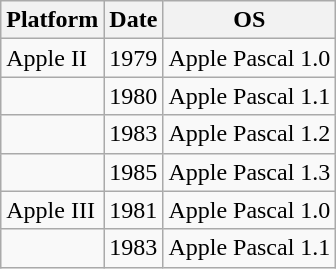<table class="wikitable">
<tr>
<th>Platform</th>
<th>Date</th>
<th>OS</th>
</tr>
<tr>
<td>Apple II</td>
<td>1979</td>
<td>Apple Pascal 1.0</td>
</tr>
<tr>
<td></td>
<td>1980</td>
<td>Apple Pascal 1.1</td>
</tr>
<tr>
<td></td>
<td>1983</td>
<td>Apple Pascal 1.2</td>
</tr>
<tr>
<td></td>
<td>1985</td>
<td>Apple Pascal 1.3</td>
</tr>
<tr>
<td>Apple III</td>
<td>1981</td>
<td>Apple Pascal 1.0</td>
</tr>
<tr>
<td></td>
<td>1983</td>
<td>Apple Pascal 1.1</td>
</tr>
</table>
